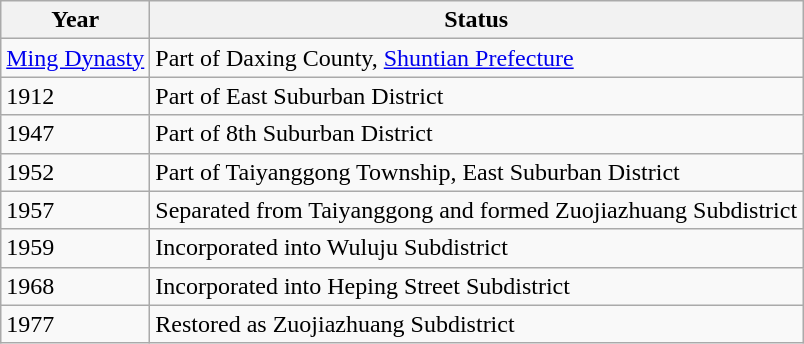<table class="wikitable">
<tr>
<th>Year</th>
<th>Status</th>
</tr>
<tr>
<td><a href='#'>Ming Dynasty</a></td>
<td>Part of Daxing County, <a href='#'>Shuntian Prefecture</a></td>
</tr>
<tr>
<td>1912</td>
<td>Part of East Suburban District</td>
</tr>
<tr>
<td>1947</td>
<td>Part of 8th Suburban District</td>
</tr>
<tr>
<td>1952</td>
<td>Part of Taiyanggong Township, East Suburban District</td>
</tr>
<tr>
<td>1957</td>
<td>Separated from Taiyanggong and formed Zuojiazhuang Subdistrict</td>
</tr>
<tr>
<td>1959</td>
<td>Incorporated into Wuluju Subdistrict</td>
</tr>
<tr>
<td>1968</td>
<td>Incorporated into Heping Street Subdistrict</td>
</tr>
<tr>
<td>1977</td>
<td>Restored as Zuojiazhuang Subdistrict</td>
</tr>
</table>
